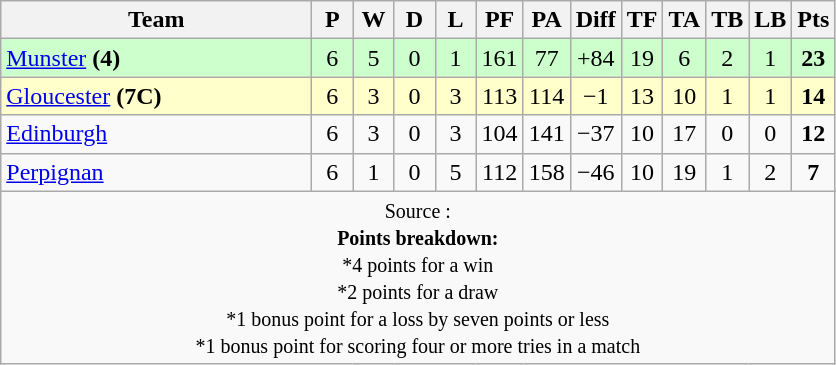<table class="wikitable" style="text-align: center;">
<tr>
<th style="width:200px;">Team</th>
<th width="20">P</th>
<th width="20">W</th>
<th width="20">D</th>
<th width="20">L</th>
<th width="20">PF</th>
<th width="20">PA</th>
<th width="20">Diff</th>
<th width="20">TF</th>
<th width="20">TA</th>
<th width="20">TB</th>
<th width="20">LB</th>
<th width="20">Pts</th>
</tr>
<tr bgcolor="#ccffcc">
<td align=left> <a href='#'>Munster</a> <strong>(4)</strong></td>
<td>6</td>
<td>5</td>
<td>0</td>
<td>1</td>
<td>161</td>
<td>77</td>
<td>+84</td>
<td>19</td>
<td>6</td>
<td>2</td>
<td>1</td>
<td><strong>23</strong></td>
</tr>
<tr bgcolor="#ffffcc">
<td align=left> <a href='#'>Gloucester</a> <strong>(7C)</strong></td>
<td>6</td>
<td>3</td>
<td>0</td>
<td>3</td>
<td>113</td>
<td>114</td>
<td>−1</td>
<td>13</td>
<td>10</td>
<td>1</td>
<td>1</td>
<td><strong>14</strong></td>
</tr>
<tr>
<td align=left> <a href='#'>Edinburgh</a></td>
<td>6</td>
<td>3</td>
<td>0</td>
<td>3</td>
<td>104</td>
<td>141</td>
<td>−37</td>
<td>10</td>
<td>17</td>
<td>0</td>
<td>0</td>
<td><strong>12</strong></td>
</tr>
<tr>
<td align=left> <a href='#'>Perpignan</a></td>
<td>6</td>
<td>1</td>
<td>0</td>
<td>5</td>
<td>112</td>
<td>158</td>
<td>−46</td>
<td>10</td>
<td>19</td>
<td>1</td>
<td>2</td>
<td><strong>7</strong></td>
</tr>
<tr |align=left|>
<td colspan="14" style="border:0px"><small>Source : <br><strong>Points breakdown:</strong><br>*4 points for a win<br>*2 points for a draw<br>*1 bonus point for a loss by seven points or less<br>*1 bonus point for scoring four or more tries in a match</small></td>
</tr>
</table>
